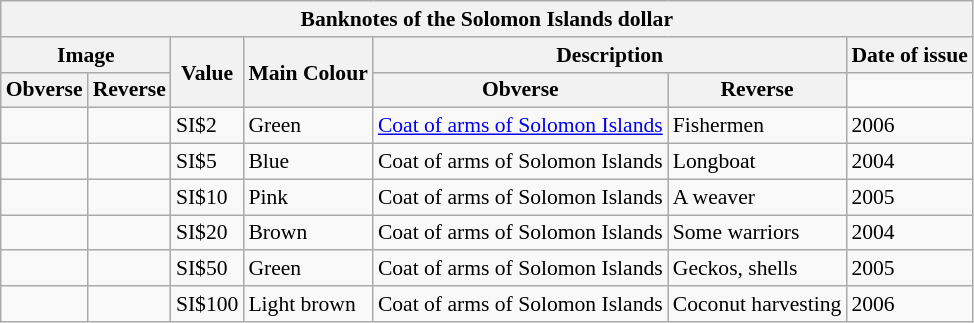<table class="wikitable" style="font-size: 90%">
<tr>
<th colspan="8">Banknotes of the Solomon Islands dollar</th>
</tr>
<tr>
<th colspan="2">Image</th>
<th rowspan="2">Value</th>
<th rowspan="2">Main Colour</th>
<th colspan="2">Description</th>
<th colspan="2">Date of issue</th>
</tr>
<tr>
<th>Obverse</th>
<th>Reverse</th>
<th>Obverse</th>
<th>Reverse</th>
</tr>
<tr>
<td></td>
<td></td>
<td>SI$2</td>
<td>Green</td>
<td><a href='#'>Coat of arms of Solomon Islands</a></td>
<td>Fishermen</td>
<td>2006</td>
</tr>
<tr>
<td></td>
<td></td>
<td>SI$5</td>
<td>Blue</td>
<td>Coat of arms of Solomon Islands</td>
<td>Longboat</td>
<td>2004</td>
</tr>
<tr>
<td></td>
<td></td>
<td>SI$10</td>
<td>Pink</td>
<td>Coat of arms of Solomon Islands</td>
<td>A weaver</td>
<td>2005</td>
</tr>
<tr>
<td></td>
<td></td>
<td>SI$20</td>
<td>Brown</td>
<td>Coat of arms of Solomon Islands</td>
<td>Some warriors</td>
<td>2004</td>
</tr>
<tr>
<td></td>
<td></td>
<td>SI$50</td>
<td>Green</td>
<td>Coat of arms of Solomon Islands</td>
<td>Geckos, shells</td>
<td>2005</td>
</tr>
<tr>
<td></td>
<td></td>
<td>SI$100</td>
<td>Light brown</td>
<td>Coat of arms of Solomon Islands</td>
<td>Coconut harvesting</td>
<td>2006</td>
</tr>
</table>
